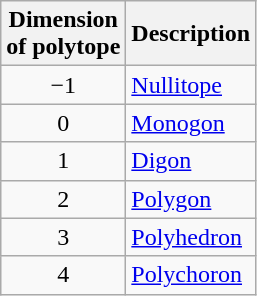<table class="wikitable">
<tr>
<th>Dimension<br>of polytope</th>
<th>Description</th>
</tr>
<tr>
<td align=center>−1</td>
<td><a href='#'>Nullitope</a></td>
</tr>
<tr>
<td align=center>0</td>
<td><a href='#'>Monogon</a></td>
</tr>
<tr>
<td align=center>1</td>
<td><a href='#'>Digon</a></td>
</tr>
<tr>
<td align=center>2</td>
<td><a href='#'>Polygon</a></td>
</tr>
<tr>
<td align=center>3</td>
<td><a href='#'>Polyhedron</a></td>
</tr>
<tr>
<td align=center>4</td>
<td><a href='#'>Polychoron</a></td>
</tr>
</table>
